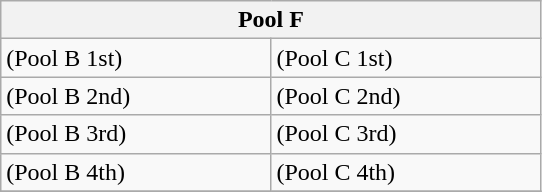<table class="wikitable" style="white-space:nowrap">
<tr>
<th width=50% colspan=2>Pool F</th>
</tr>
<tr>
<td> (Pool B 1st)</td>
<td> (Pool C 1st)</td>
</tr>
<tr>
<td> (Pool B 2nd)</td>
<td> (Pool C 2nd)</td>
</tr>
<tr>
<td> (Pool B 3rd)</td>
<td> (Pool C 3rd)</td>
</tr>
<tr>
<td> (Pool B 4th)</td>
<td> (Pool C 4th)</td>
</tr>
<tr>
</tr>
</table>
